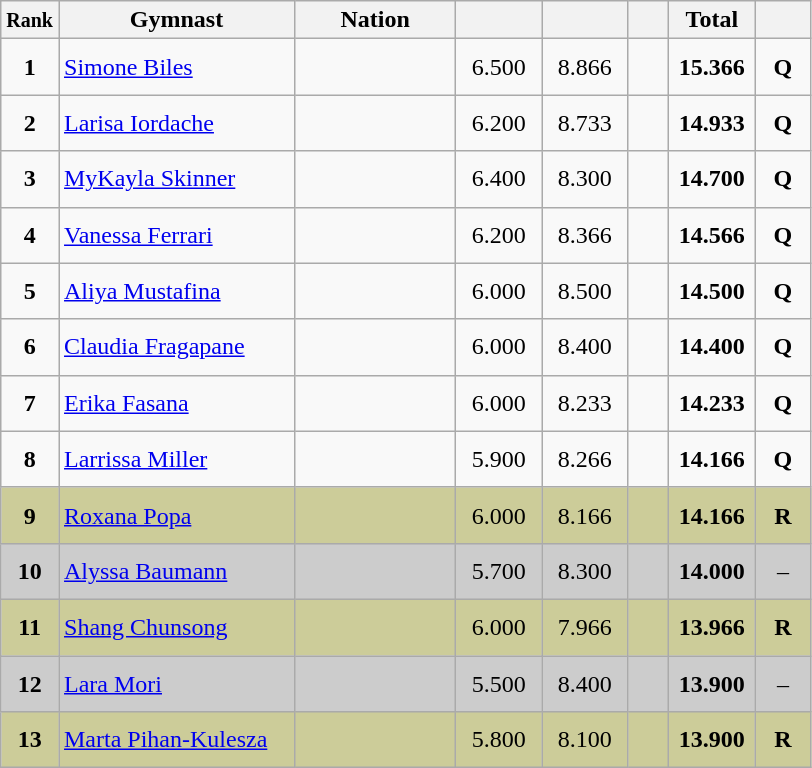<table class="wikitable sortable" style="text-align:center; font-size:100%">
<tr>
<th scope="col"  style="width:15px;"><small>Rank</small></th>
<th scope="col"  style="width:150px;">Gymnast</th>
<th scope="col"  style="width:100px;">Nation</th>
<th scope="col"  style="width:50px;"><small></small></th>
<th scope="col"  style="width:50px;"><small></small></th>
<th scope="col"  style="width:20px;"><small></small></th>
<th scope="col"  style="width:50px;">Total</th>
<th scope="col"  style="width:30px;"><small></small></th>
</tr>
<tr>
<td scope=row style="text-align:center"><strong>1</strong></td>
<td height="30" align=left><a href='#'>Simone Biles</a></td>
<td style="text-align:left;"><small></small></td>
<td>6.500</td>
<td>8.866</td>
<td></td>
<td><strong>15.366</strong></td>
<td><strong>Q</strong></td>
</tr>
<tr>
<td scope=row style="text-align:center"><strong>2</strong></td>
<td height="30" align=left><a href='#'>Larisa Iordache</a></td>
<td style="text-align:left;"><small></small></td>
<td>6.200</td>
<td>8.733</td>
<td></td>
<td><strong>14.933</strong></td>
<td><strong>Q</strong></td>
</tr>
<tr>
<td scope=row style="text-align:center"><strong>3</strong></td>
<td height="30" align=left><a href='#'>MyKayla Skinner</a></td>
<td style="text-align:left;"><small></small></td>
<td>6.400</td>
<td>8.300</td>
<td></td>
<td><strong>14.700</strong></td>
<td><strong>Q</strong></td>
</tr>
<tr>
<td scope=row style="text-align:center"><strong>4</strong></td>
<td height="30" align=left><a href='#'>Vanessa Ferrari</a></td>
<td style="text-align:left;"><small></small></td>
<td>6.200</td>
<td>8.366</td>
<td></td>
<td><strong>14.566</strong></td>
<td><strong>Q</strong></td>
</tr>
<tr>
<td scope=row style="text-align:center"><strong>5</strong></td>
<td height="30" align=left><a href='#'>Aliya Mustafina</a></td>
<td style="text-align:left;"><small></small></td>
<td>6.000</td>
<td>8.500</td>
<td></td>
<td><strong>14.500</strong></td>
<td><strong>Q </strong></td>
</tr>
<tr>
<td scope=row style="text-align:center"><strong>6</strong></td>
<td height="30" align=left><a href='#'>Claudia Fragapane</a></td>
<td style="text-align:left;"><small></small></td>
<td>6.000</td>
<td>8.400</td>
<td></td>
<td><strong>14.400</strong></td>
<td><strong>Q</strong></td>
</tr>
<tr>
<td scope=row style="text-align:center"><strong>7</strong></td>
<td height="30" align=left><a href='#'>Erika Fasana</a></td>
<td style="text-align:left;"><small></small></td>
<td>6.000</td>
<td>8.233</td>
<td></td>
<td><strong>14.233</strong></td>
<td><strong>Q</strong></td>
</tr>
<tr>
<td scope=row style="text-align:center"><strong>8</strong></td>
<td height="30" align=left><a href='#'>Larrissa Miller</a></td>
<td style="text-align:left;"><small></small></td>
<td>5.900</td>
<td>8.266</td>
<td></td>
<td><strong>14.166</strong></td>
<td><strong>Q</strong></td>
</tr>
<tr style="background:#cccc99;">
<td scope=row style="text-align:center"><strong>9</strong></td>
<td height="30" align=left><a href='#'>Roxana Popa</a></td>
<td style="text-align:left;"><small></small></td>
<td>6.000</td>
<td>8.166</td>
<td></td>
<td><strong>14.166</strong></td>
<td><strong>R</strong></td>
</tr>
<tr style="background:#cccccc;">
<td scope=row style="text-align:center"><strong>10</strong></td>
<td height="30" align=left><a href='#'>Alyssa Baumann</a></td>
<td style="text-align:left;"><small></small></td>
<td>5.700</td>
<td>8.300</td>
<td></td>
<td><strong>14.000</strong></td>
<td>–</td>
</tr>
<tr style="background:#cccc99;">
<td scope=row style="text-align:center"><strong>11</strong></td>
<td height="30" align=left><a href='#'>Shang Chunsong</a></td>
<td style="text-align:left;"><small></small></td>
<td>6.000</td>
<td>7.966</td>
<td></td>
<td><strong>13.966</strong></td>
<td><strong>R</strong></td>
</tr>
<tr style="background:#cccccc;">
<td scope=row style="text-align:center"><strong>12</strong></td>
<td height="30" align=left><a href='#'>Lara Mori</a></td>
<td style="text-align:left;"><small></small></td>
<td>5.500</td>
<td>8.400</td>
<td></td>
<td><strong>13.900</strong></td>
<td>–</td>
</tr>
<tr style="background:#cccc99;">
<td scope=row style="text-align:center"><strong>13</strong></td>
<td height="30" align=left><a href='#'>Marta Pihan-Kulesza</a></td>
<td style="text-align:left;"><small></small></td>
<td>5.800</td>
<td>8.100</td>
<td></td>
<td><strong>13.900</strong></td>
<td><strong>R</strong></td>
</tr>
</table>
